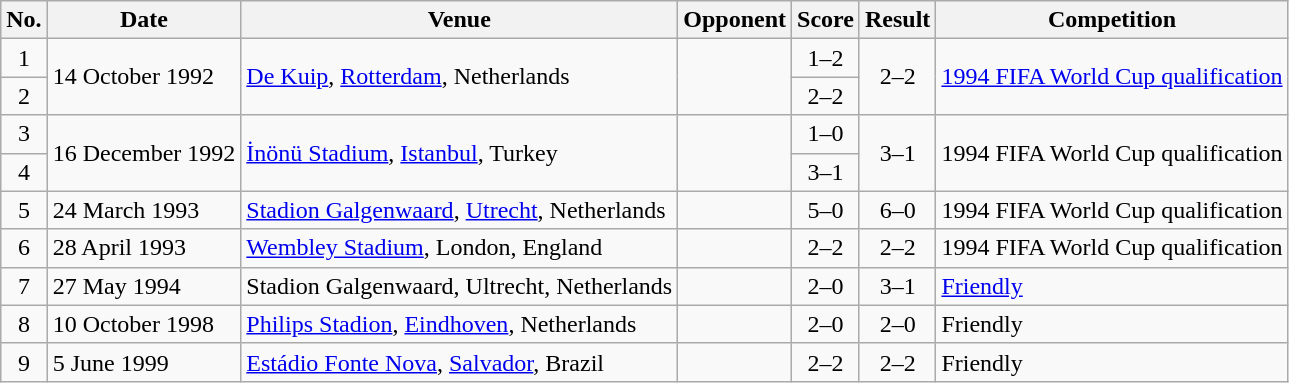<table class="wikitable sortable">
<tr>
<th scope="col">No.</th>
<th scope="col">Date</th>
<th scope="col">Venue</th>
<th scope="col">Opponent</th>
<th scope="col">Score</th>
<th scope="col">Result</th>
<th scope="col">Competition</th>
</tr>
<tr>
<td style="text-align:center">1</td>
<td rowspan="2">14 October 1992</td>
<td rowspan="2"><a href='#'>De Kuip</a>, <a href='#'>Rotterdam</a>, Netherlands</td>
<td rowspan="2"></td>
<td style="text-align:center">1–2</td>
<td rowspan="2" style="text-align:center">2–2</td>
<td rowspan="2"><a href='#'>1994 FIFA World Cup qualification</a></td>
</tr>
<tr>
<td style="text-align:center">2</td>
<td style="text-align:center">2–2</td>
</tr>
<tr>
<td style="text-align:center">3</td>
<td rowspan="2">16 December 1992</td>
<td rowspan="2"><a href='#'>İnönü Stadium</a>, <a href='#'>Istanbul</a>, Turkey</td>
<td rowspan="2"></td>
<td style="text-align:center">1–0</td>
<td rowspan="2" style="text-align:center">3–1</td>
<td rowspan="2">1994 FIFA World Cup qualification</td>
</tr>
<tr>
<td style="text-align:center">4</td>
<td style="text-align:center">3–1</td>
</tr>
<tr>
<td style="text-align:center">5</td>
<td>24 March 1993</td>
<td><a href='#'>Stadion Galgenwaard</a>, <a href='#'>Utrecht</a>, Netherlands</td>
<td></td>
<td style="text-align:center">5–0</td>
<td style="text-align:center">6–0</td>
<td>1994 FIFA World Cup qualification</td>
</tr>
<tr>
<td style="text-align:center">6</td>
<td>28 April 1993</td>
<td><a href='#'>Wembley Stadium</a>, London, England</td>
<td></td>
<td style="text-align:center">2–2</td>
<td style="text-align:center">2–2</td>
<td>1994 FIFA World Cup qualification</td>
</tr>
<tr>
<td style="text-align:center">7</td>
<td>27 May 1994</td>
<td>Stadion Galgenwaard, Ultrecht, Netherlands</td>
<td></td>
<td style="text-align:center">2–0</td>
<td style="text-align:center">3–1</td>
<td><a href='#'>Friendly</a></td>
</tr>
<tr>
<td style="text-align:center">8</td>
<td>10 October 1998</td>
<td><a href='#'>Philips Stadion</a>, <a href='#'>Eindhoven</a>, Netherlands</td>
<td></td>
<td style="text-align:center">2–0</td>
<td style="text-align:center">2–0</td>
<td>Friendly</td>
</tr>
<tr>
<td style="text-align:center">9</td>
<td>5 June 1999</td>
<td><a href='#'>Estádio Fonte Nova</a>, <a href='#'>Salvador</a>, Brazil</td>
<td></td>
<td style="text-align:center">2–2</td>
<td style="text-align:center">2–2</td>
<td>Friendly</td>
</tr>
</table>
